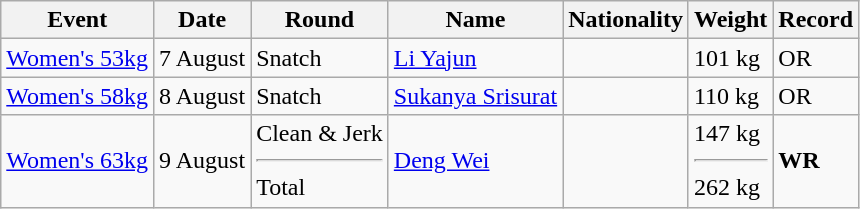<table class="wikitable">
<tr>
<th>Event</th>
<th>Date</th>
<th>Round</th>
<th>Name</th>
<th>Nationality</th>
<th>Weight</th>
<th>Record</th>
</tr>
<tr>
<td><a href='#'>Women's 53kg</a></td>
<td>7 August</td>
<td>Snatch</td>
<td><a href='#'>Li Yajun</a></td>
<td></td>
<td>101 kg</td>
<td>OR</td>
</tr>
<tr>
<td><a href='#'>Women's 58kg</a></td>
<td>8 August</td>
<td>Snatch</td>
<td><a href='#'>Sukanya Srisurat</a></td>
<td></td>
<td>110 kg</td>
<td>OR</td>
</tr>
<tr>
<td><a href='#'>Women's 63kg</a></td>
<td>9 August</td>
<td>Clean & Jerk <hr>Total</td>
<td><a href='#'>Deng Wei</a></td>
<td></td>
<td>147 kg<hr>262 kg</td>
<td><strong>WR</strong></td>
</tr>
</table>
